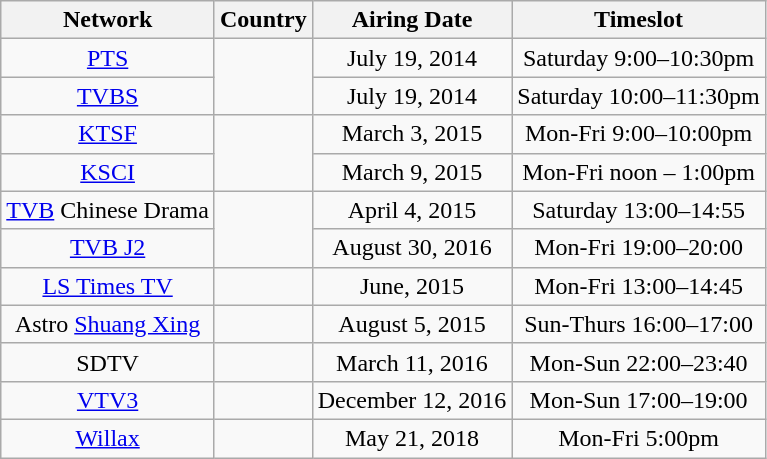<table class="wikitable" style="text-align:center">
<tr>
<th>Network</th>
<th>Country</th>
<th>Airing Date</th>
<th>Timeslot</th>
</tr>
<tr>
<td><a href='#'>PTS</a></td>
<td rowspan=2></td>
<td>July 19, 2014</td>
<td>Saturday 9:00–10:30pm</td>
</tr>
<tr>
<td><a href='#'>TVBS</a></td>
<td>July 19, 2014</td>
<td>Saturday 10:00–11:30pm</td>
</tr>
<tr>
<td><a href='#'>KTSF</a></td>
<td rowspan=2></td>
<td>March 3, 2015</td>
<td>Mon-Fri 9:00–10:00pm</td>
</tr>
<tr>
<td><a href='#'>KSCI</a></td>
<td>March 9, 2015</td>
<td>Mon-Fri noon – 1:00pm</td>
</tr>
<tr>
<td><a href='#'>TVB</a> Chinese Drama</td>
<td rowspan=2></td>
<td>April 4, 2015</td>
<td>Saturday 13:00–14:55</td>
</tr>
<tr>
<td><a href='#'>TVB J2</a></td>
<td>August 30, 2016</td>
<td>Mon-Fri 19:00–20:00</td>
</tr>
<tr>
<td><a href='#'>LS Times TV</a></td>
<td></td>
<td>June, 2015</td>
<td>Mon-Fri 13:00–14:45</td>
</tr>
<tr>
<td>Astro <a href='#'>Shuang Xing</a></td>
<td></td>
<td>August 5, 2015</td>
<td>Sun-Thurs 16:00–17:00</td>
</tr>
<tr>
<td>SDTV</td>
<td></td>
<td>March 11, 2016</td>
<td>Mon-Sun 22:00–23:40</td>
</tr>
<tr>
<td><a href='#'>VTV3</a></td>
<td></td>
<td>December 12, 2016</td>
<td>Mon-Sun 17:00–19:00</td>
</tr>
<tr>
<td><a href='#'>Willax</a></td>
<td></td>
<td>May 21, 2018</td>
<td>Mon-Fri 5:00pm</td>
</tr>
</table>
